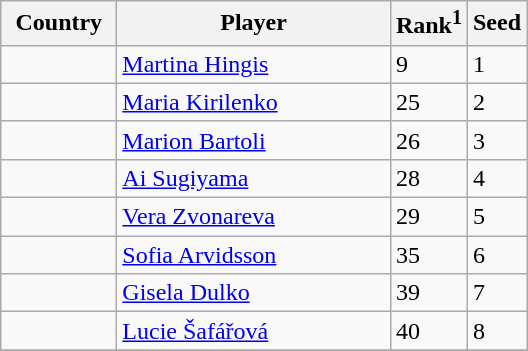<table class="sortable wikitable">
<tr>
<th width="70">Country</th>
<th width="175">Player</th>
<th>Rank<sup>1</sup></th>
<th>Seed</th>
</tr>
<tr>
<td></td>
<td><a href='#'>Martina Hingis</a></td>
<td>9</td>
<td>1</td>
</tr>
<tr>
<td></td>
<td><a href='#'>Maria Kirilenko</a></td>
<td>25</td>
<td>2</td>
</tr>
<tr>
<td></td>
<td><a href='#'>Marion Bartoli</a></td>
<td>26</td>
<td>3</td>
</tr>
<tr>
<td></td>
<td><a href='#'>Ai Sugiyama</a></td>
<td>28</td>
<td>4</td>
</tr>
<tr>
<td></td>
<td><a href='#'>Vera Zvonareva</a></td>
<td>29</td>
<td>5</td>
</tr>
<tr>
<td></td>
<td><a href='#'>Sofia Arvidsson</a></td>
<td>35</td>
<td>6</td>
</tr>
<tr>
<td></td>
<td><a href='#'>Gisela Dulko</a></td>
<td>39</td>
<td>7</td>
</tr>
<tr>
<td></td>
<td><a href='#'>Lucie Šafářová</a></td>
<td>40</td>
<td>8</td>
</tr>
<tr>
</tr>
</table>
